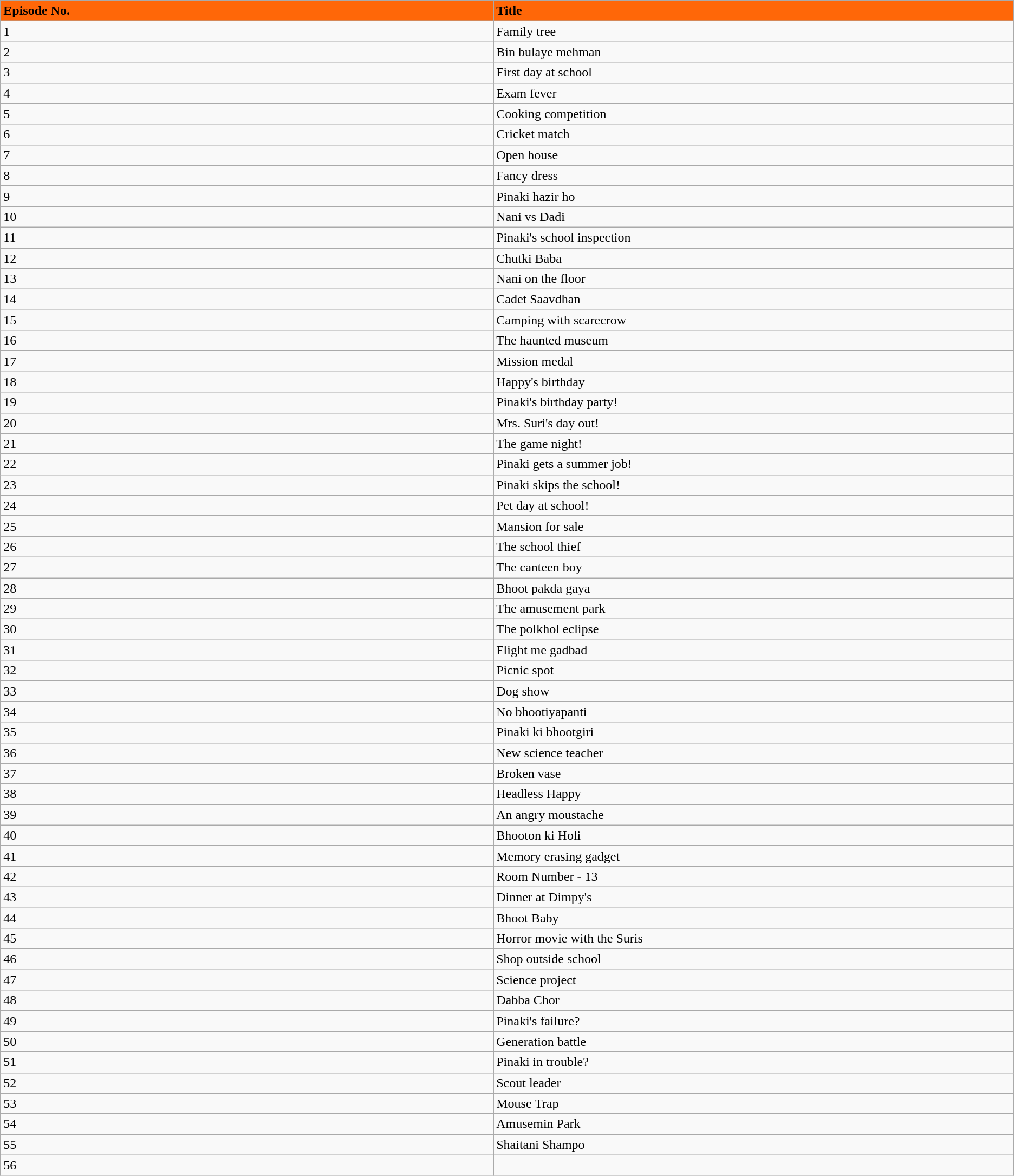<table class="wikitable sortable">
<tr>
<td bgcolor="#FF6708" style="width:3%;"><div><span><strong>Episode No.</strong></span></div></td>
<td bgcolor="#FF6708" style="width:3%;"><div><span><strong>Title</strong></span></div></td>
</tr>
<tr>
<td>1</td>
<td>Family tree</td>
</tr>
<tr>
<td>2</td>
<td>Bin bulaye mehman</td>
</tr>
<tr>
<td>3</td>
<td>First day at school</td>
</tr>
<tr>
<td>4</td>
<td>Exam fever</td>
</tr>
<tr>
<td>5</td>
<td>Cooking competition</td>
</tr>
<tr>
<td>6</td>
<td>Cricket match</td>
</tr>
<tr>
<td>7</td>
<td>Open house</td>
</tr>
<tr>
<td>8</td>
<td>Fancy dress</td>
</tr>
<tr>
<td>9</td>
<td>Pinaki hazir ho</td>
</tr>
<tr>
<td>10</td>
<td>Nani vs Dadi</td>
</tr>
<tr>
<td>11</td>
<td>Pinaki's school inspection</td>
</tr>
<tr>
<td>12</td>
<td>Chutki Baba</td>
</tr>
<tr>
<td>13</td>
<td>Nani on the floor</td>
</tr>
<tr>
<td>14</td>
<td>Cadet Saavdhan</td>
</tr>
<tr>
<td>15</td>
<td>Camping with scarecrow</td>
</tr>
<tr>
<td>16</td>
<td>The haunted museum</td>
</tr>
<tr>
<td>17</td>
<td>Mission medal</td>
</tr>
<tr>
<td>18</td>
<td>Happy's birthday</td>
</tr>
<tr>
<td>19</td>
<td>Pinaki's birthday party!</td>
</tr>
<tr>
<td>20</td>
<td>Mrs. Suri's day out!</td>
</tr>
<tr>
<td>21</td>
<td>The game night!</td>
</tr>
<tr>
<td>22</td>
<td>Pinaki gets a summer job!</td>
</tr>
<tr>
<td>23</td>
<td>Pinaki skips the school!</td>
</tr>
<tr>
<td>24</td>
<td>Pet day at school!</td>
</tr>
<tr>
<td>25</td>
<td>Mansion for sale</td>
</tr>
<tr>
<td>26</td>
<td>The school thief</td>
</tr>
<tr>
<td>27</td>
<td>The canteen boy</td>
</tr>
<tr>
<td>28</td>
<td>Bhoot pakda gaya</td>
</tr>
<tr>
<td>29</td>
<td>The amusement park</td>
</tr>
<tr>
<td>30</td>
<td>The polkhol eclipse</td>
</tr>
<tr>
<td>31</td>
<td>Flight me gadbad</td>
</tr>
<tr>
<td>32</td>
<td>Picnic spot</td>
</tr>
<tr>
<td>33</td>
<td>Dog show</td>
</tr>
<tr>
<td>34</td>
<td>No bhootiyapanti</td>
</tr>
<tr>
<td>35</td>
<td>Pinaki ki bhootgiri</td>
</tr>
<tr>
<td>36</td>
<td>New science teacher</td>
</tr>
<tr>
<td>37</td>
<td>Broken vase</td>
</tr>
<tr>
<td>38</td>
<td>Headless Happy</td>
</tr>
<tr>
<td>39</td>
<td>An angry moustache</td>
</tr>
<tr>
<td>40</td>
<td>Bhooton ki Holi</td>
</tr>
<tr>
<td>41</td>
<td>Memory erasing gadget</td>
</tr>
<tr>
<td>42</td>
<td>Room Number - 13</td>
</tr>
<tr>
<td>43</td>
<td>Dinner at Dimpy's</td>
</tr>
<tr>
<td>44</td>
<td>Bhoot Baby</td>
</tr>
<tr>
<td>45</td>
<td>Horror movie with the Suris</td>
</tr>
<tr>
<td>46</td>
<td>Shop outside school</td>
</tr>
<tr>
<td>47</td>
<td>Science project</td>
</tr>
<tr>
<td>48</td>
<td>Dabba Chor</td>
</tr>
<tr>
<td>49</td>
<td>Pinaki's failure?</td>
</tr>
<tr>
<td>50</td>
<td>Generation battle</td>
</tr>
<tr>
<td>51</td>
<td>Pinaki in trouble?</td>
</tr>
<tr>
<td>52</td>
<td>Scout leader</td>
</tr>
<tr>
<td>53</td>
<td>Mouse Trap</td>
</tr>
<tr>
<td>54</td>
<td>Amusemin Park</td>
</tr>
<tr>
<td>55</td>
<td>Shaitani Shampo</td>
</tr>
<tr>
<td>56</td>
<td></td>
</tr>
</table>
